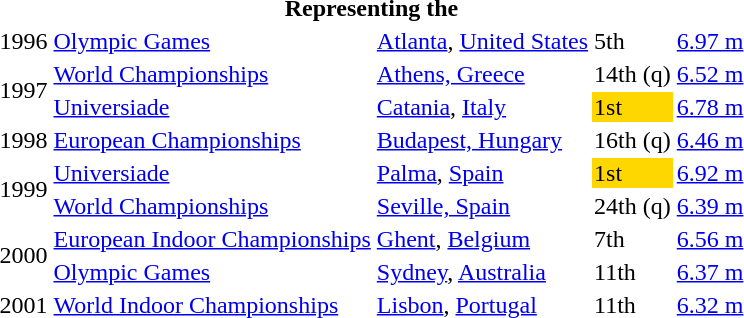<table>
<tr>
<th colspan="5">Representing the </th>
</tr>
<tr>
<td>1996</td>
<td><a href='#'>Olympic Games</a></td>
<td><a href='#'>Atlanta</a>, <a href='#'>United States</a></td>
<td>5th</td>
<td><a href='#'>6.97 m</a></td>
</tr>
<tr>
<td rowspan=2>1997</td>
<td><a href='#'>World Championships</a></td>
<td><a href='#'>Athens, Greece</a></td>
<td>14th (q)</td>
<td><a href='#'>6.52 m</a></td>
</tr>
<tr>
<td><a href='#'>Universiade</a></td>
<td><a href='#'>Catania</a>, <a href='#'>Italy</a></td>
<td bgcolor="gold">1st</td>
<td><a href='#'>6.78 m</a></td>
</tr>
<tr>
<td>1998</td>
<td><a href='#'>European Championships</a></td>
<td><a href='#'>Budapest, Hungary</a></td>
<td>16th (q)</td>
<td><a href='#'>6.46 m</a></td>
</tr>
<tr>
<td rowspan=2>1999</td>
<td><a href='#'>Universiade</a></td>
<td><a href='#'>Palma</a>, <a href='#'>Spain</a></td>
<td bgcolor="gold">1st</td>
<td><a href='#'>6.92 m</a></td>
</tr>
<tr>
<td><a href='#'>World Championships</a></td>
<td><a href='#'>Seville, Spain</a></td>
<td>24th (q)</td>
<td><a href='#'>6.39 m</a></td>
</tr>
<tr>
<td rowspan=2>2000</td>
<td><a href='#'>European Indoor Championships</a></td>
<td><a href='#'>Ghent</a>, <a href='#'>Belgium</a></td>
<td>7th</td>
<td><a href='#'>6.56 m</a></td>
</tr>
<tr>
<td><a href='#'>Olympic Games</a></td>
<td><a href='#'>Sydney</a>, <a href='#'>Australia</a></td>
<td>11th</td>
<td><a href='#'>6.37 m</a></td>
</tr>
<tr>
<td>2001</td>
<td><a href='#'>World Indoor Championships</a></td>
<td><a href='#'>Lisbon</a>, <a href='#'>Portugal</a></td>
<td>11th</td>
<td><a href='#'>6.32 m</a></td>
</tr>
</table>
